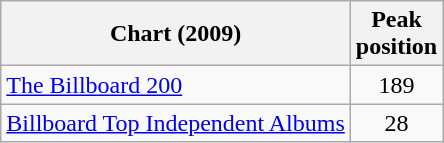<table class="wikitable">
<tr>
<th align="center">Chart (2009)</th>
<th align="center">Peak<br>position</th>
</tr>
<tr>
<td align="left"><a href='#'>The Billboard 200</a></td>
<td align="center">189</td>
</tr>
<tr>
<td align="left"><a href='#'>Billboard Top Independent Albums</a></td>
<td align="center">28</td>
</tr>
</table>
